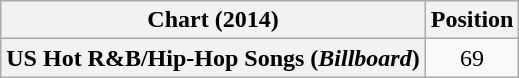<table class="wikitable plainrowheaders sortable" style="text-align:center;">
<tr>
<th scope="col">Chart (2014)</th>
<th scope="col">Position</th>
</tr>
<tr>
<th scope="row">US Hot R&B/Hip-Hop Songs (<em>Billboard</em>)</th>
<td>69</td>
</tr>
</table>
